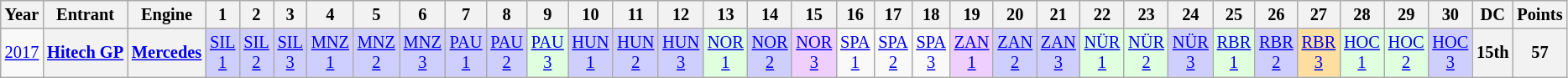<table class="wikitable" style="text-align:center; font-size:85%">
<tr>
<th>Year</th>
<th>Entrant</th>
<th>Engine</th>
<th>1</th>
<th>2</th>
<th>3</th>
<th>4</th>
<th>5</th>
<th>6</th>
<th>7</th>
<th>8</th>
<th>9</th>
<th>10</th>
<th>11</th>
<th>12</th>
<th>13</th>
<th>14</th>
<th>15</th>
<th>16</th>
<th>17</th>
<th>18</th>
<th>19</th>
<th>20</th>
<th>21</th>
<th>22</th>
<th>23</th>
<th>24</th>
<th>25</th>
<th>26</th>
<th>27</th>
<th>28</th>
<th>29</th>
<th>30</th>
<th>DC</th>
<th>Points</th>
</tr>
<tr>
<td><a href='#'>2017</a></td>
<th nowrap><a href='#'>Hitech GP</a></th>
<th><a href='#'>Mercedes</a></th>
<td style="background:#CFCFFF;"><a href='#'>SIL<br>1</a><br></td>
<td style="background:#CFCFFF;"><a href='#'>SIL<br>2</a><br></td>
<td style="background:#CFCFFF;"><a href='#'>SIL<br>3</a><br></td>
<td style="background:#CFCFFF;"><a href='#'>MNZ<br>1</a><br></td>
<td style="background:#CFCFFF;"><a href='#'>MNZ<br>2</a><br></td>
<td style="background:#CFCFFF;"><a href='#'>MNZ<br>3</a><br></td>
<td style="background:#CFCFFF;"><a href='#'>PAU<br>1</a><br></td>
<td style="background:#CFCFFF;"><a href='#'>PAU<br>2</a><br></td>
<td style="background:#DFFFDF;"><a href='#'>PAU<br>3</a><br></td>
<td style="background:#CFCFFF;"><a href='#'>HUN<br>1</a><br></td>
<td style="background:#CFCFFF;"><a href='#'>HUN<br>2</a><br></td>
<td style="background:#CFCFFF;"><a href='#'>HUN<br>3</a><br></td>
<td style="background:#DFFFDF;"><a href='#'>NOR<br>1</a><br></td>
<td style="background:#CFCFFF;"><a href='#'>NOR<br>2</a><br></td>
<td style="background:#EFCFFF;"><a href='#'>NOR<br>3</a><br></td>
<td><a href='#'>SPA<br>1</a></td>
<td><a href='#'>SPA<br>2</a></td>
<td><a href='#'>SPA<br>3</a></td>
<td style="background:#EFCFFF;"><a href='#'>ZAN<br>1</a><br></td>
<td style="background:#CFCFFF;"><a href='#'>ZAN<br>2</a><br></td>
<td style="background:#CFCFFF;"><a href='#'>ZAN<br>3</a><br></td>
<td style="background:#DFFFDF;"><a href='#'>NÜR<br>1</a><br></td>
<td style="background:#DFFFDF;"><a href='#'>NÜR<br>2</a><br></td>
<td style="background:#CFCFFF;"><a href='#'>NÜR<br>3</a><br></td>
<td style="background:#DFFFDF;"><a href='#'>RBR<br>1</a><br></td>
<td style="background:#CFCFFF;"><a href='#'>RBR<br>2</a><br></td>
<td style="background:#FFDF9F;"><a href='#'>RBR<br>3</a><br></td>
<td style="background:#DFFFDF;"><a href='#'>HOC<br>1</a><br></td>
<td style="background:#DFFFDF;"><a href='#'>HOC<br>2</a><br></td>
<td style="background:#CFCFFF;"><a href='#'>HOC<br>3</a><br></td>
<th>15th</th>
<th>57</th>
</tr>
</table>
